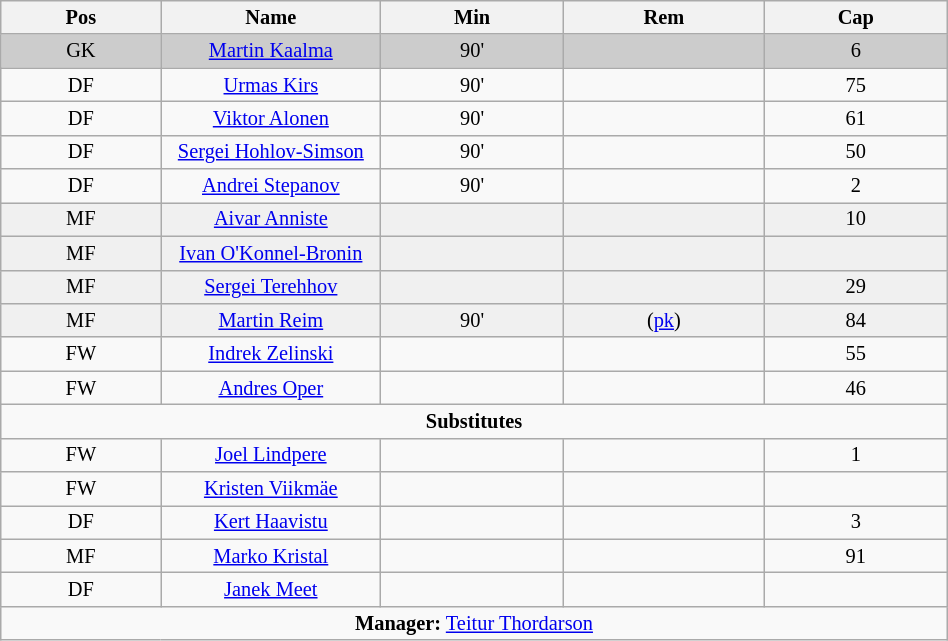<table class="wikitable collapsible collapsed" align="center" style="font-size:85%; text-align:center;" width="50%">
<tr>
<th>Pos</th>
<th width=140>Name</th>
<th>Min</th>
<th>Rem</th>
<th>Cap</th>
</tr>
<tr bgcolor="cccccc">
<td>GK</td>
<td><a href='#'>Martin Kaalma</a></td>
<td>90'</td>
<td></td>
<td>6</td>
</tr>
<tr>
<td>DF</td>
<td><a href='#'>Urmas Kirs</a></td>
<td>90'</td>
<td></td>
<td>75</td>
</tr>
<tr>
<td>DF</td>
<td><a href='#'>Viktor Alonen</a></td>
<td>90'</td>
<td></td>
<td>61</td>
</tr>
<tr>
<td>DF</td>
<td><a href='#'>Sergei Hohlov-Simson</a></td>
<td>90'</td>
<td></td>
<td>50</td>
</tr>
<tr>
<td>DF</td>
<td><a href='#'>Andrei Stepanov</a></td>
<td>90'</td>
<td></td>
<td>2</td>
</tr>
<tr bgcolor="#F0F0F0">
<td>MF</td>
<td><a href='#'>Aivar Anniste</a></td>
<td></td>
<td></td>
<td>10</td>
</tr>
<tr bgcolor="#F0F0F0">
<td>MF</td>
<td><a href='#'>Ivan O'Konnel-Bronin</a></td>
<td></td>
<td></td>
<td></td>
</tr>
<tr bgcolor="#F0F0F0">
<td>MF</td>
<td><a href='#'>Sergei Terehhov</a></td>
<td></td>
<td></td>
<td>29</td>
</tr>
<tr bgcolor="#F0F0F0">
<td>MF</td>
<td><a href='#'>Martin Reim</a></td>
<td>90'</td>
<td> (<a href='#'>pk</a>)</td>
<td>84</td>
</tr>
<tr>
<td>FW</td>
<td><a href='#'>Indrek Zelinski</a></td>
<td></td>
<td></td>
<td>55</td>
</tr>
<tr>
<td>FW</td>
<td><a href='#'>Andres Oper</a></td>
<td></td>
<td></td>
<td>46</td>
</tr>
<tr>
<td colspan=5 align=center><strong>Substitutes</strong></td>
</tr>
<tr>
<td>FW</td>
<td><a href='#'>Joel Lindpere</a></td>
<td></td>
<td></td>
<td>1</td>
</tr>
<tr>
<td>FW</td>
<td><a href='#'>Kristen Viikmäe</a></td>
<td></td>
<td></td>
<td></td>
</tr>
<tr>
<td>DF</td>
<td><a href='#'>Kert Haavistu</a></td>
<td></td>
<td></td>
<td>3</td>
</tr>
<tr>
<td>MF</td>
<td><a href='#'>Marko Kristal</a></td>
<td></td>
<td></td>
<td>91</td>
</tr>
<tr>
<td>DF</td>
<td><a href='#'>Janek Meet</a></td>
<td></td>
<td></td>
<td></td>
</tr>
<tr>
<td colspan=5 align=center><strong>Manager:</strong>  <a href='#'>Teitur Thordarson</a></td>
</tr>
</table>
